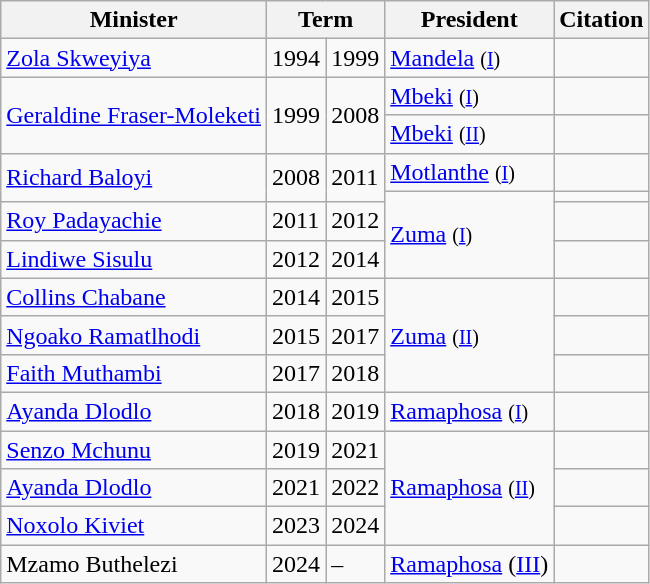<table class="wikitable">
<tr>
<th>Minister</th>
<th colspan="2">Term</th>
<th>President</th>
<th>Citation</th>
</tr>
<tr>
<td><a href='#'>Zola Skweyiya</a></td>
<td>1994</td>
<td>1999</td>
<td><a href='#'>Mandela</a> <small>(<a href='#'>I</a>)</small></td>
<td></td>
</tr>
<tr>
<td rowspan="2"><a href='#'>Geraldine Fraser-Moleketi</a></td>
<td rowspan="2">1999</td>
<td rowspan="2">2008</td>
<td><a href='#'>Mbeki</a> <small>(<a href='#'>I</a>)</small></td>
<td></td>
</tr>
<tr>
<td><a href='#'>Mbeki</a> <small>(<a href='#'>II</a>)</small></td>
<td></td>
</tr>
<tr>
<td rowspan="2"><a href='#'>Richard Baloyi</a></td>
<td rowspan="2">2008</td>
<td rowspan="2">2011</td>
<td><a href='#'>Motlanthe</a> <small>(<a href='#'>I</a>)</small></td>
<td></td>
</tr>
<tr>
<td rowspan="3"><a href='#'>Zuma</a> <small>(<a href='#'>I</a>)</small></td>
<td></td>
</tr>
<tr>
<td><a href='#'>Roy Padayachie</a></td>
<td>2011</td>
<td>2012</td>
<td></td>
</tr>
<tr>
<td><a href='#'>Lindiwe Sisulu</a></td>
<td>2012</td>
<td>2014</td>
<td></td>
</tr>
<tr>
<td><a href='#'>Collins Chabane</a></td>
<td>2014</td>
<td>2015</td>
<td rowspan="3"><a href='#'>Zuma</a> <small>(<a href='#'>II</a>)</small></td>
<td></td>
</tr>
<tr>
<td><a href='#'>Ngoako Ramatlhodi</a></td>
<td>2015</td>
<td>2017</td>
<td></td>
</tr>
<tr>
<td><a href='#'>Faith Muthambi</a></td>
<td>2017</td>
<td>2018</td>
<td></td>
</tr>
<tr>
<td><a href='#'>Ayanda Dlodlo</a></td>
<td>2018</td>
<td>2019</td>
<td><a href='#'>Ramaphosa</a> <small>(<a href='#'>I</a>)</small></td>
<td></td>
</tr>
<tr>
<td><a href='#'>Senzo Mchunu</a></td>
<td>2019</td>
<td>2021</td>
<td rowspan="3"><a href='#'>Ramaphosa</a> <small>(<a href='#'>II</a>)</small></td>
<td></td>
</tr>
<tr>
<td><a href='#'>Ayanda Dlodlo</a></td>
<td>2021</td>
<td>2022</td>
<td></td>
</tr>
<tr>
<td><a href='#'>Noxolo Kiviet</a></td>
<td>2023</td>
<td>2024</td>
<td></td>
</tr>
<tr>
<td>Mzamo Buthelezi</td>
<td>2024</td>
<td>–</td>
<td><a href='#'>Ramaphosa</a> (<a href='#'>III</a>)</td>
<td></td>
</tr>
</table>
